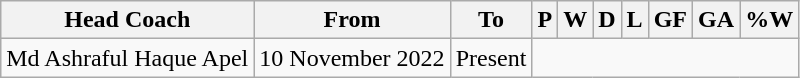<table class="wikitable sortable" style="text-align:center">
<tr>
<th>Head Coach</th>
<th Class="unsortable">From</th>
<th Class="unsortable">To</th>
<th abbr="3">P</th>
<th abbr="1">W</th>
<th abbr="1">D</th>
<th abbr="1">L</th>
<th abbr="4">GF</th>
<th abbr="6">GA</th>
<th abbr="50">%W</th>
</tr>
<tr>
<td align=left> Md Ashraful Haque Apel</td>
<td align=left>10 November 2022</td>
<td align=left>Present<br></td>
</tr>
</table>
